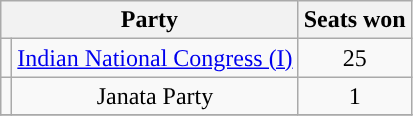<table class="wikitable" style="text-align:center">
<tr>
<th colspan="2">Party</th>
<th>Seats won</th>
</tr>
<tr>
<td></td>
<td><a href='#'>Indian National Congress (I)</a></td>
<td>25</td>
</tr>
<tr>
<td></td>
<td>Janata Party</td>
<td>1</td>
</tr>
<tr>
</tr>
</table>
